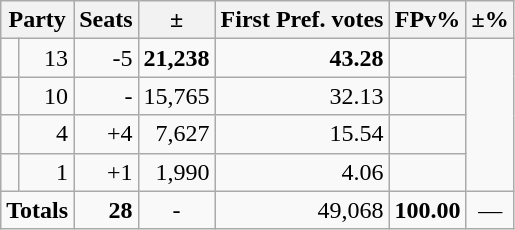<table class=wikitable>
<tr>
<th colspan=2 align=center>Party</th>
<th valign=top>Seats</th>
<th valign=top>±</th>
<th valign=top>First Pref. votes</th>
<th valign=top>FPv%</th>
<th valign=top>±%</th>
</tr>
<tr>
<td></td>
<td align=right>13</td>
<td align=right>-5</td>
<td align=right><strong>21,238</strong></td>
<td align=right><strong>43.28</strong></td>
<td align=right></td>
</tr>
<tr>
<td></td>
<td align=right>10</td>
<td align=right>-</td>
<td align=right>15,765</td>
<td align=right>32.13</td>
<td align=right></td>
</tr>
<tr>
<td></td>
<td align=right>4</td>
<td align=right>+4</td>
<td align=right>7,627</td>
<td align=right>15.54</td>
<td align=right></td>
</tr>
<tr>
<td></td>
<td align=right>1</td>
<td align=right>+1</td>
<td align=right>1,990</td>
<td align=right>4.06</td>
<td align=right></td>
</tr>
<tr>
<td colspan=2 align=center><strong>Totals</strong></td>
<td align=right><strong>28</strong></td>
<td align=center>-</td>
<td align=right>49,068</td>
<td align=center><strong>100.00</strong></td>
<td align=center>—</td>
</tr>
</table>
